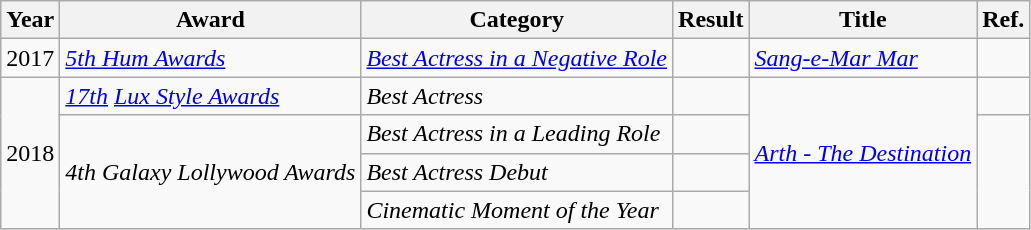<table class="wikitable">
<tr>
<th>Year</th>
<th>Award</th>
<th>Category</th>
<th>Result</th>
<th>Title</th>
<th>Ref.</th>
</tr>
<tr>
<td>2017</td>
<td><em><a href='#'>5th Hum Awards</a></em></td>
<td><em><a href='#'>Best Actress in a Negative Role</a></em></td>
<td></td>
<td><em><a href='#'>Sang-e-Mar Mar</a></em></td>
<td></td>
</tr>
<tr>
<td rowspan="4">2018</td>
<td><em><a href='#'>17th</a></em> <em><a href='#'>Lux Style Awards</a></em></td>
<td><em>Best Actress</em></td>
<td></td>
<td rowspan="4"><em><a href='#'>Arth - The Destination</a></em></td>
<td></td>
</tr>
<tr>
<td rowspan="3"><em>4th Galaxy Lollywood Awards</em></td>
<td><em>Best Actress in a Leading Role</em></td>
<td></td>
<td rowspan="3"></td>
</tr>
<tr>
<td><em>Best Actress Debut</em></td>
<td></td>
</tr>
<tr>
<td><em>Cinematic Moment of the Year</em></td>
<td></td>
</tr>
</table>
